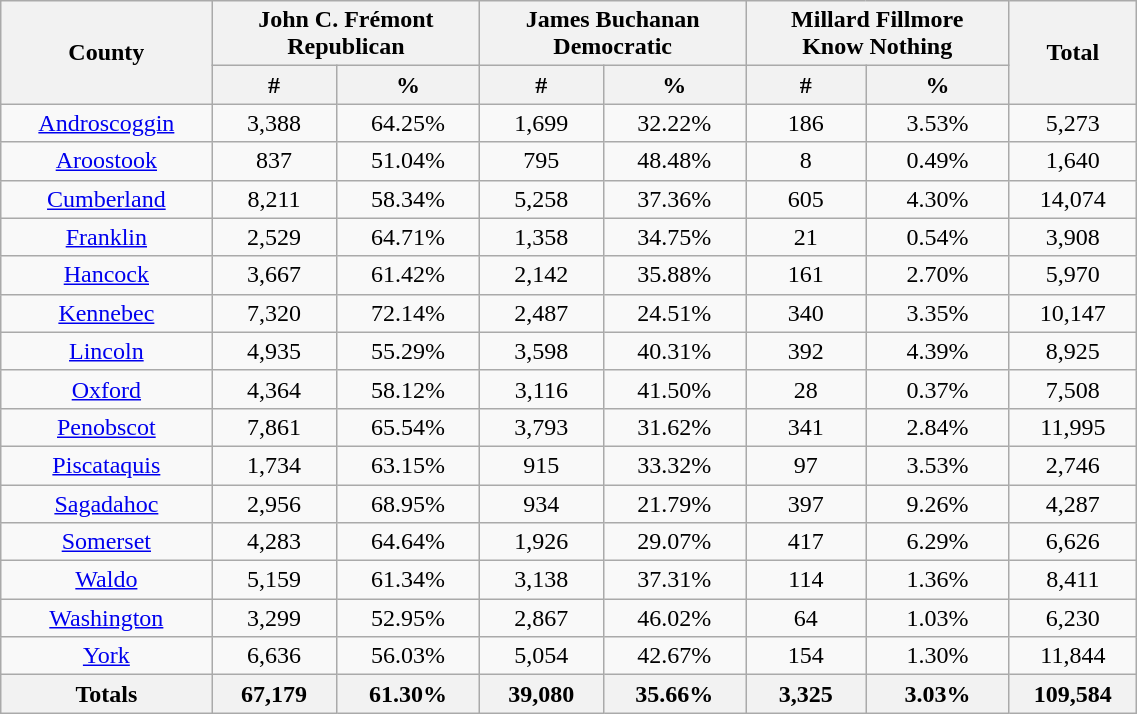<table class="wikitable sortable" width="60%" style="text-align:center">
<tr>
<th rowspan="2" style="text-align:center;">County</th>
<th colspan="2" style="text-align:center;">John C. Frémont<br>Republican</th>
<th colspan="2" style="text-align:center;">James Buchanan<br>Democratic</th>
<th colspan="2" style="text-align:center;">Millard Fillmore<br>Know Nothing</th>
<th rowspan="2" style="text-align:center;">Total</th>
</tr>
<tr>
<th data-sort-type="number" style="text-align:center;">#</th>
<th data-sort-type="number" style="text-align:center;">%</th>
<th data-sort-type="number" style="text-align:center;">#</th>
<th data-sort-type="number" style="text-align:center;">%</th>
<th data-sort-type="number" style="text-align:center;">#</th>
<th data-sort-type="number" style="text-align:center;">%</th>
</tr>
<tr style="text-align:center;">
<td><a href='#'>Androscoggin</a></td>
<td>3,388</td>
<td>64.25%</td>
<td>1,699</td>
<td>32.22%</td>
<td>186</td>
<td>3.53%</td>
<td>5,273</td>
</tr>
<tr style="text-align:center;">
<td><a href='#'>Aroostook</a></td>
<td>837</td>
<td>51.04%</td>
<td>795</td>
<td>48.48%</td>
<td>8</td>
<td>0.49%</td>
<td>1,640</td>
</tr>
<tr style="text-align:center;">
<td><a href='#'>Cumberland</a></td>
<td>8,211</td>
<td>58.34%</td>
<td>5,258</td>
<td>37.36%</td>
<td>605</td>
<td>4.30%</td>
<td>14,074</td>
</tr>
<tr style="text-align:center;">
<td><a href='#'>Franklin</a></td>
<td>2,529</td>
<td>64.71%</td>
<td>1,358</td>
<td>34.75%</td>
<td>21</td>
<td>0.54%</td>
<td>3,908</td>
</tr>
<tr style="text-align:center;">
<td><a href='#'>Hancock</a></td>
<td>3,667</td>
<td>61.42%</td>
<td>2,142</td>
<td>35.88%</td>
<td>161</td>
<td>2.70%</td>
<td>5,970</td>
</tr>
<tr style="text-align:center;">
<td><a href='#'>Kennebec</a></td>
<td>7,320</td>
<td>72.14%</td>
<td>2,487</td>
<td>24.51%</td>
<td>340</td>
<td>3.35%</td>
<td>10,147</td>
</tr>
<tr style="text-align:center;">
<td><a href='#'>Lincoln</a></td>
<td>4,935</td>
<td>55.29%</td>
<td>3,598</td>
<td>40.31%</td>
<td>392</td>
<td>4.39%</td>
<td>8,925</td>
</tr>
<tr style="text-align:center;">
<td><a href='#'>Oxford</a></td>
<td>4,364</td>
<td>58.12%</td>
<td>3,116</td>
<td>41.50%</td>
<td>28</td>
<td>0.37%</td>
<td>7,508</td>
</tr>
<tr style="text-align:center;">
<td><a href='#'>Penobscot</a></td>
<td>7,861</td>
<td>65.54%</td>
<td>3,793</td>
<td>31.62%</td>
<td>341</td>
<td>2.84%</td>
<td>11,995</td>
</tr>
<tr style="text-align:center;">
<td><a href='#'>Piscataquis</a></td>
<td>1,734</td>
<td>63.15%</td>
<td>915</td>
<td>33.32%</td>
<td>97</td>
<td>3.53%</td>
<td>2,746</td>
</tr>
<tr style="text-align:center;">
<td><a href='#'>Sagadahoc</a></td>
<td>2,956</td>
<td>68.95%</td>
<td>934</td>
<td>21.79%</td>
<td>397</td>
<td>9.26%</td>
<td>4,287</td>
</tr>
<tr style="text-align:center;">
<td><a href='#'>Somerset</a></td>
<td>4,283</td>
<td>64.64%</td>
<td>1,926</td>
<td>29.07%</td>
<td>417</td>
<td>6.29%</td>
<td>6,626</td>
</tr>
<tr style="text-align:center;">
<td><a href='#'>Waldo</a></td>
<td>5,159</td>
<td>61.34%</td>
<td>3,138</td>
<td>37.31%</td>
<td>114</td>
<td>1.36%</td>
<td>8,411</td>
</tr>
<tr style="text-align:center;">
<td><a href='#'>Washington</a></td>
<td>3,299</td>
<td>52.95%</td>
<td>2,867</td>
<td>46.02%</td>
<td>64</td>
<td>1.03%</td>
<td>6,230</td>
</tr>
<tr style="text-align:center;">
<td><a href='#'>York</a></td>
<td>6,636</td>
<td>56.03%</td>
<td>5,054</td>
<td>42.67%</td>
<td>154</td>
<td>1.30%</td>
<td>11,844</td>
</tr>
<tr>
<th>Totals</th>
<th>67,179</th>
<th>61.30%</th>
<th>39,080</th>
<th>35.66%</th>
<th>3,325</th>
<th>3.03%</th>
<th>109,584</th>
</tr>
</table>
